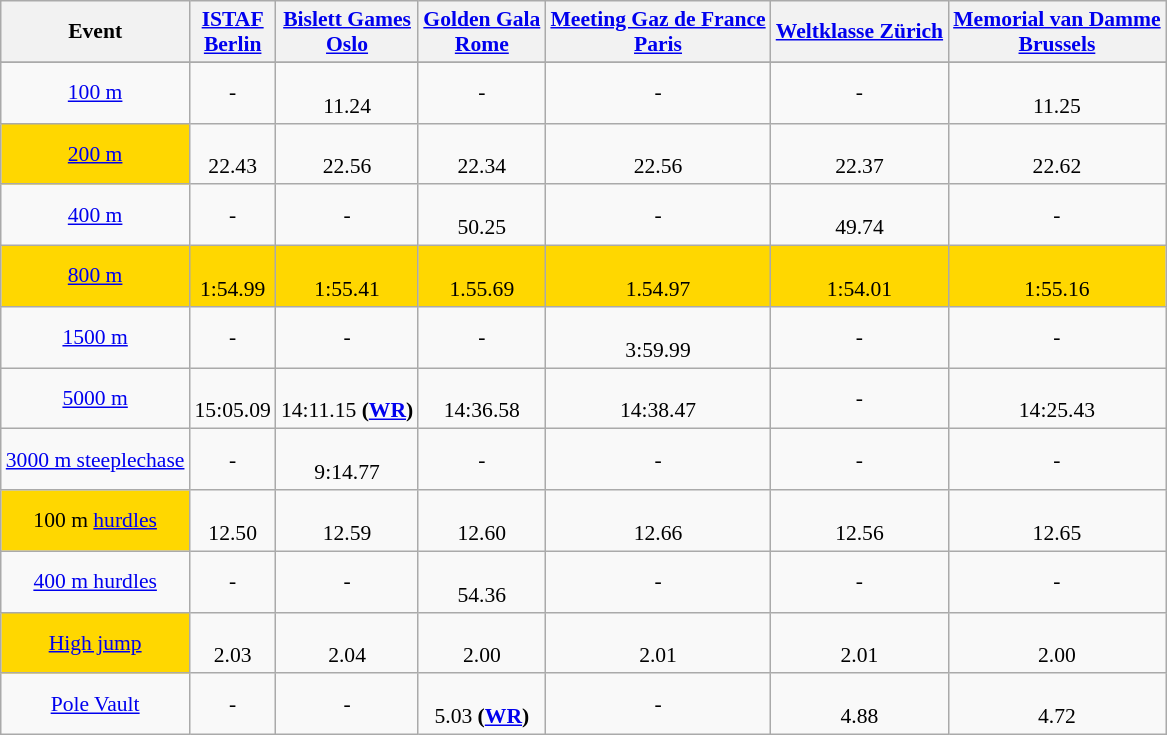<table class="wikitable" style="text-align:center; font-size:90%">
<tr>
<th align="center"><strong>Event</strong></th>
<th align="center"><strong><a href='#'>ISTAF</a><br><a href='#'>Berlin</a></strong></th>
<th align="center"><strong><a href='#'>Bislett Games</a><br><a href='#'>Oslo</a></strong></th>
<th align="center"><strong><a href='#'>Golden Gala</a><br><a href='#'>Rome</a></strong></th>
<th align="center"><strong><a href='#'>Meeting Gaz de France</a><br><a href='#'>Paris</a></strong></th>
<th align="center"><strong><a href='#'>Weltklasse Zürich</a></strong></th>
<th align="center"><strong><a href='#'>Memorial van Damme</a><br><a href='#'>Brussels</a></strong></th>
</tr>
<tr>
</tr>
<tr>
<td><a href='#'>100 m</a></td>
<td> - </td>
<td><br> 11.24</td>
<td> - </td>
<td> - </td>
<td> - </td>
<td><br> 11.25</td>
</tr>
<tr>
<td bgcolor="gold"><a href='#'>200 m</a></td>
<td><br> 22.43</td>
<td><br> 22.56</td>
<td><br> 22.34</td>
<td><br> 22.56</td>
<td><br> 22.37</td>
<td><br> 22.62</td>
</tr>
<tr>
<td><a href='#'>400 m</a></td>
<td> - </td>
<td> - </td>
<td><br> 50.25</td>
<td> - </td>
<td><br> 49.74</td>
<td> - </td>
</tr>
<tr>
<td bgcolor="gold"><a href='#'>800 m</a></td>
<td bgcolor="gold"><br> 1:54.99</td>
<td bgcolor="gold"><br> 1:55.41</td>
<td bgcolor="gold"><br> 1.55.69</td>
<td bgcolor="gold"><br> 1.54.97</td>
<td bgcolor="gold"><br> 1:54.01</td>
<td bgcolor="gold"><br> 1:55.16</td>
</tr>
<tr>
<td><a href='#'>1500 m</a></td>
<td> - </td>
<td> - </td>
<td> - </td>
<td><br> 3:59.99</td>
<td> - </td>
<td> - </td>
</tr>
<tr>
<td><a href='#'>5000 m</a></td>
<td><br> 15:05.09</td>
<td><br> 14:11.15 <strong>(<a href='#'>WR</a>)</strong></td>
<td><br> 14:36.58</td>
<td><br> 14:38.47</td>
<td> - </td>
<td><br> 14:25.43</td>
</tr>
<tr>
<td><a href='#'>3000 m steeplechase</a></td>
<td> - </td>
<td><br> 9:14.77</td>
<td> - </td>
<td> - </td>
<td> - </td>
<td> - </td>
</tr>
<tr>
<td bgcolor="gold">100 m <a href='#'>hurdles</a></td>
<td><br> 12.50</td>
<td><br> 12.59</td>
<td><br> 12.60</td>
<td><br> 12.66</td>
<td><br> 12.56</td>
<td><br> 12.65</td>
</tr>
<tr>
<td><a href='#'>400 m hurdles</a></td>
<td> - </td>
<td> - </td>
<td><br> 54.36</td>
<td> - </td>
<td> - </td>
<td> - </td>
</tr>
<tr>
<td bgcolor="gold"><a href='#'>High jump</a></td>
<td><br> 2.03</td>
<td><br> 2.04</td>
<td><br> 2.00</td>
<td><br> 2.01</td>
<td><br> 2.01</td>
<td><br> 2.00</td>
</tr>
<tr>
<td><a href='#'>Pole Vault</a></td>
<td> - </td>
<td> - </td>
<td><br> 5.03 <strong>(<a href='#'>WR</a>)</strong></td>
<td> - </td>
<td><br> 4.88</td>
<td><br> 4.72</td>
</tr>
</table>
